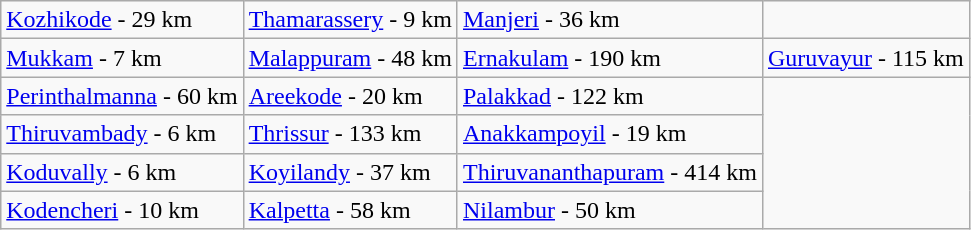<table class="wikitable">
<tr>
<td><a href='#'>Kozhikode</a> - 29 km</td>
<td><a href='#'>Thamarassery</a> - 9 km</td>
<td><a href='#'>Manjeri</a> - 36 km</td>
</tr>
<tr>
<td><a href='#'>Mukkam</a> - 7 km</td>
<td><a href='#'>Malappuram</a> - 48 km</td>
<td><a href='#'>Ernakulam</a> - 190 km</td>
<td><a href='#'>Guruvayur</a> - 115 km</td>
</tr>
<tr>
<td><a href='#'>Perinthalmanna</a> - 60 km</td>
<td><a href='#'>Areekode</a> - 20 km</td>
<td><a href='#'>Palakkad</a> - 122 km</td>
</tr>
<tr>
<td><a href='#'>Thiruvambady</a> - 6 km</td>
<td><a href='#'>Thrissur</a> - 133 km</td>
<td><a href='#'>Anakkampoyil</a> - 19 km</td>
</tr>
<tr>
<td><a href='#'>Koduvally</a> - 6 km</td>
<td><a href='#'>Koyilandy</a> - 37 km</td>
<td><a href='#'>Thiruvananthapuram</a> - 414 km</td>
</tr>
<tr>
<td><a href='#'>Kodencheri</a> - 10 km</td>
<td><a href='#'>Kalpetta</a> - 58 km</td>
<td><a href='#'>Nilambur</a> - 50 km</td>
</tr>
</table>
